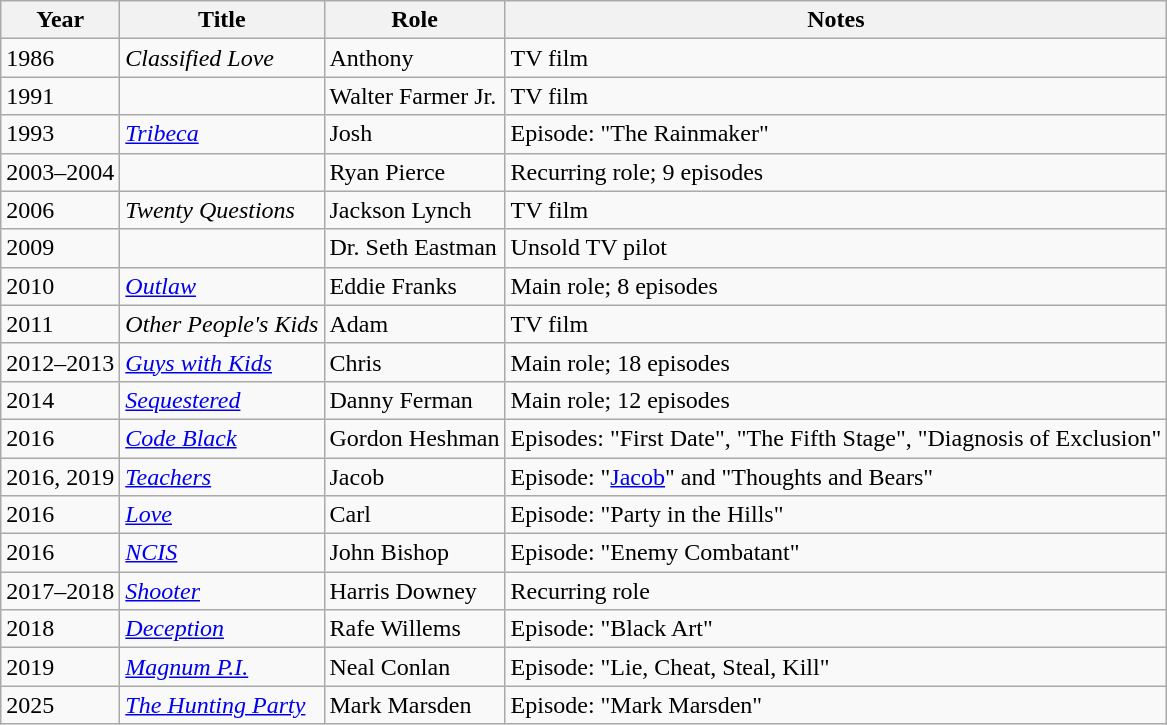<table class="wikitable sortable">
<tr>
<th>Year</th>
<th>Title</th>
<th>Role</th>
<th class="unsortable">Notes</th>
</tr>
<tr>
<td>1986</td>
<td><em>Classified Love</em></td>
<td>Anthony</td>
<td>TV film</td>
</tr>
<tr>
<td>1991</td>
<td><em></em></td>
<td>Walter Farmer Jr.</td>
<td>TV film</td>
</tr>
<tr>
<td>1993</td>
<td><em><a href='#'>Tribeca</a></em></td>
<td>Josh</td>
<td>Episode: "The Rainmaker"</td>
</tr>
<tr>
<td>2003–2004</td>
<td><em></em></td>
<td>Ryan Pierce</td>
<td>Recurring role; 9 episodes</td>
</tr>
<tr>
<td>2006</td>
<td><em>Twenty Questions</em></td>
<td>Jackson Lynch</td>
<td>TV film</td>
</tr>
<tr>
<td>2009</td>
<td><em></em></td>
<td>Dr. Seth Eastman</td>
<td>Unsold TV pilot</td>
</tr>
<tr>
<td>2010</td>
<td><em><a href='#'>Outlaw</a></em></td>
<td>Eddie Franks</td>
<td>Main role; 8 episodes</td>
</tr>
<tr>
<td>2011</td>
<td><em>Other People's Kids</em></td>
<td>Adam</td>
<td>TV film</td>
</tr>
<tr>
<td>2012–2013</td>
<td><em><a href='#'>Guys with Kids</a></em></td>
<td>Chris</td>
<td>Main role; 18 episodes</td>
</tr>
<tr>
<td>2014</td>
<td><em><a href='#'>Sequestered</a></em></td>
<td>Danny Ferman</td>
<td>Main role; 12 episodes</td>
</tr>
<tr>
<td>2016</td>
<td><em><a href='#'>Code Black</a></em></td>
<td>Gordon Heshman</td>
<td>Episodes: "First Date", "The Fifth Stage", "Diagnosis of Exclusion"</td>
</tr>
<tr>
<td>2016, 2019</td>
<td><a href='#'><em>Teachers</em></a></td>
<td>Jacob</td>
<td>Episode: "<a href='#'>Jacob</a>" and "Thoughts and Bears"</td>
</tr>
<tr>
<td>2016</td>
<td><em><a href='#'>Love</a></em></td>
<td>Carl</td>
<td>Episode: "Party in the Hills"</td>
</tr>
<tr>
<td>2016</td>
<td><em><a href='#'>NCIS</a></em></td>
<td>John Bishop</td>
<td>Episode: "Enemy Combatant"</td>
</tr>
<tr>
<td>2017–2018</td>
<td><em><a href='#'>Shooter</a></em></td>
<td>Harris Downey</td>
<td>Recurring role</td>
</tr>
<tr>
<td>2018</td>
<td><em><a href='#'>Deception</a></em></td>
<td>Rafe Willems</td>
<td>Episode: "Black Art"</td>
</tr>
<tr>
<td>2019</td>
<td><em><a href='#'>Magnum P.I.</a></em></td>
<td>Neal Conlan</td>
<td>Episode: "Lie, Cheat, Steal, Kill"</td>
</tr>
<tr>
<td>2025</td>
<td><em><a href='#'> The Hunting Party</a></em></td>
<td>Mark Marsden</td>
<td>Episode: "Mark Marsden"</td>
</tr>
</table>
